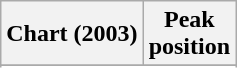<table class="wikitable">
<tr>
<th>Chart (2003)</th>
<th>Peak<br>position</th>
</tr>
<tr>
</tr>
<tr>
</tr>
<tr>
</tr>
</table>
